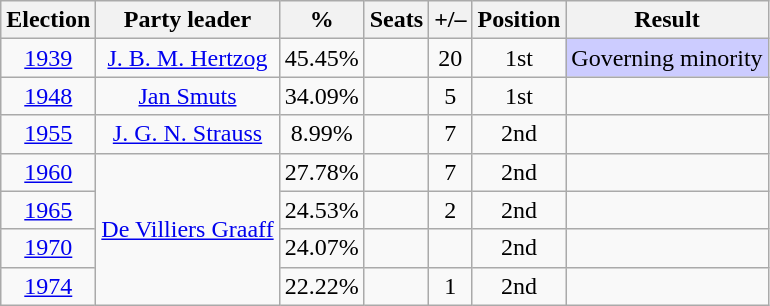<table class="wikitable" style="text-align:center">
<tr>
<th>Election</th>
<th>Party leader</th>
<th>%</th>
<th>Seats</th>
<th>+/–</th>
<th>Position</th>
<th>Result</th>
</tr>
<tr>
<td><a href='#'>1939</a></td>
<td><a href='#'>J. B. M. Hertzog</a></td>
<td>45.45%</td>
<td></td>
<td> 20</td>
<td> 1st</td>
<td style="background-color:#CCCCFF">Governing minority</td>
</tr>
<tr>
<td><a href='#'>1948</a></td>
<td><a href='#'>Jan Smuts</a></td>
<td>34.09%</td>
<td></td>
<td> 5</td>
<td> 1st</td>
<td></td>
</tr>
<tr>
<td><a href='#'>1955</a></td>
<td><a href='#'>J. G. N. Strauss</a></td>
<td>8.99%</td>
<td></td>
<td> 7</td>
<td> 2nd</td>
<td></td>
</tr>
<tr>
<td><a href='#'>1960</a></td>
<td rowspan=4><a href='#'>De Villiers Graaff</a></td>
<td>27.78%</td>
<td></td>
<td> 7</td>
<td> 2nd</td>
<td></td>
</tr>
<tr>
<td><a href='#'>1965</a></td>
<td>24.53%</td>
<td></td>
<td> 2</td>
<td> 2nd</td>
<td></td>
</tr>
<tr>
<td><a href='#'>1970</a></td>
<td>24.07%</td>
<td></td>
<td></td>
<td> 2nd</td>
<td></td>
</tr>
<tr>
<td><a href='#'>1974</a></td>
<td>22.22%</td>
<td></td>
<td> 1</td>
<td> 2nd</td>
<td></td>
</tr>
</table>
